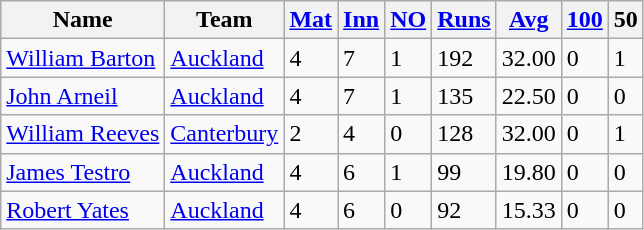<table class="wikitable sortable">
<tr>
<th>Name</th>
<th>Team</th>
<th><a href='#'>Mat</a></th>
<th><a href='#'>Inn</a></th>
<th><a href='#'>NO</a></th>
<th><a href='#'>Runs</a></th>
<th><a href='#'>Avg</a></th>
<th><a href='#'>100</a></th>
<th>50</th>
</tr>
<tr>
<td><a href='#'>William Barton</a></td>
<td><a href='#'>Auckland</a></td>
<td>4</td>
<td>7</td>
<td>1</td>
<td>192</td>
<td>32.00</td>
<td>0</td>
<td>1</td>
</tr>
<tr>
<td><a href='#'>John Arneil</a></td>
<td><a href='#'>Auckland</a></td>
<td>4</td>
<td>7</td>
<td>1</td>
<td>135</td>
<td>22.50</td>
<td>0</td>
<td>0</td>
</tr>
<tr>
<td><a href='#'>William Reeves</a></td>
<td><a href='#'>Canterbury</a></td>
<td>2</td>
<td>4</td>
<td>0</td>
<td>128</td>
<td>32.00</td>
<td>0</td>
<td>1</td>
</tr>
<tr>
<td><a href='#'>James Testro</a></td>
<td><a href='#'>Auckland</a></td>
<td>4</td>
<td>6</td>
<td>1</td>
<td>99</td>
<td>19.80</td>
<td>0</td>
<td>0</td>
</tr>
<tr>
<td><a href='#'>Robert Yates</a></td>
<td><a href='#'>Auckland</a></td>
<td>4</td>
<td>6</td>
<td>0</td>
<td>92</td>
<td>15.33</td>
<td>0</td>
<td>0</td>
</tr>
</table>
